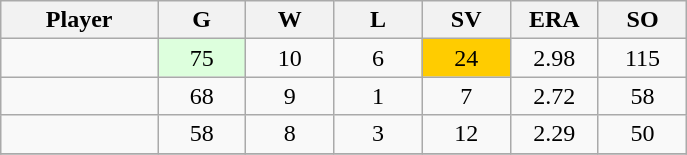<table class="wikitable sortable">
<tr>
<th bgcolor="#DDDDFF" width="16%">Player</th>
<th bgcolor="#DDDDFF" width="9%">G</th>
<th bgcolor="#DDDDFF" width="9%">W</th>
<th bgcolor="#DDDDFF" width="9%">L</th>
<th bgcolor="#DDDDFF" width="9%">SV</th>
<th bgcolor="#DDDDFF" width="9%">ERA</th>
<th bgcolor="#DDDDFF" width="9%">SO</th>
</tr>
<tr align="center">
<td></td>
<td bgcolor="#DDFFDD">75</td>
<td>10</td>
<td>6</td>
<td bgcolor="#FFCC00">24</td>
<td>2.98</td>
<td>115</td>
</tr>
<tr align="center">
<td></td>
<td>68</td>
<td>9</td>
<td>1</td>
<td>7</td>
<td>2.72</td>
<td>58</td>
</tr>
<tr align="center">
<td></td>
<td>58</td>
<td>8</td>
<td>3</td>
<td>12</td>
<td>2.29</td>
<td>50</td>
</tr>
<tr align="center">
</tr>
</table>
